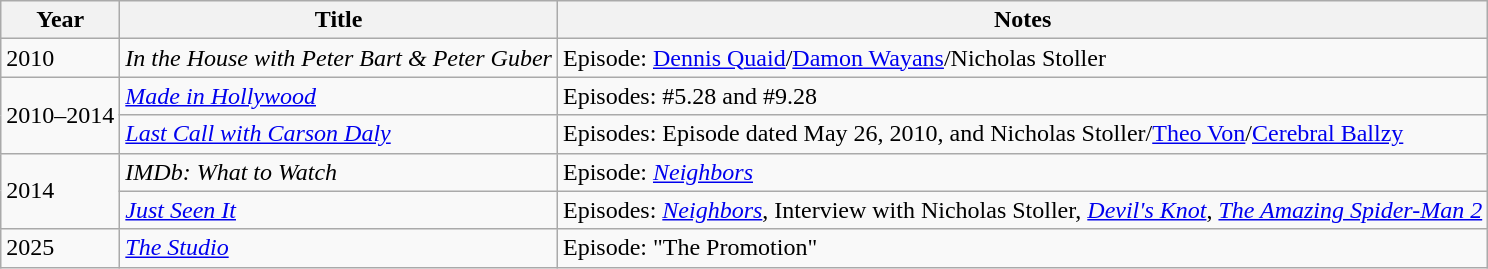<table class="wikitable">
<tr>
<th>Year</th>
<th>Title</th>
<th>Notes</th>
</tr>
<tr>
<td>2010</td>
<td><em>In the House with Peter Bart & Peter Guber</em></td>
<td>Episode: <a href='#'>Dennis Quaid</a>/<a href='#'>Damon Wayans</a>/Nicholas Stoller</td>
</tr>
<tr>
<td rowspan=2>2010–2014</td>
<td><em><a href='#'>Made in Hollywood</a></em></td>
<td>Episodes: #5.28 and #9.28</td>
</tr>
<tr>
<td><em><a href='#'>Last Call with Carson Daly</a></em></td>
<td>Episodes: Episode dated May 26, 2010, and Nicholas Stoller/<a href='#'>Theo Von</a>/<a href='#'>Cerebral Ballzy</a></td>
</tr>
<tr>
<td rowspan=2>2014</td>
<td><em>IMDb: What to Watch</em></td>
<td>Episode: <a href='#'><em>Neighbors</em></a></td>
</tr>
<tr>
<td><em><a href='#'>Just Seen It</a></em></td>
<td>Episodes: <a href='#'><em>Neighbors</em></a>, Interview with Nicholas Stoller, <a href='#'><em>Devil's Knot</em></a>, <em><a href='#'>The Amazing Spider-Man 2</a></em></td>
</tr>
<tr>
<td rowspan=2>2025</td>
<td><em><a href='#'>The Studio</a></em></td>
<td>Episode: "The Promotion"</td>
</tr>
</table>
